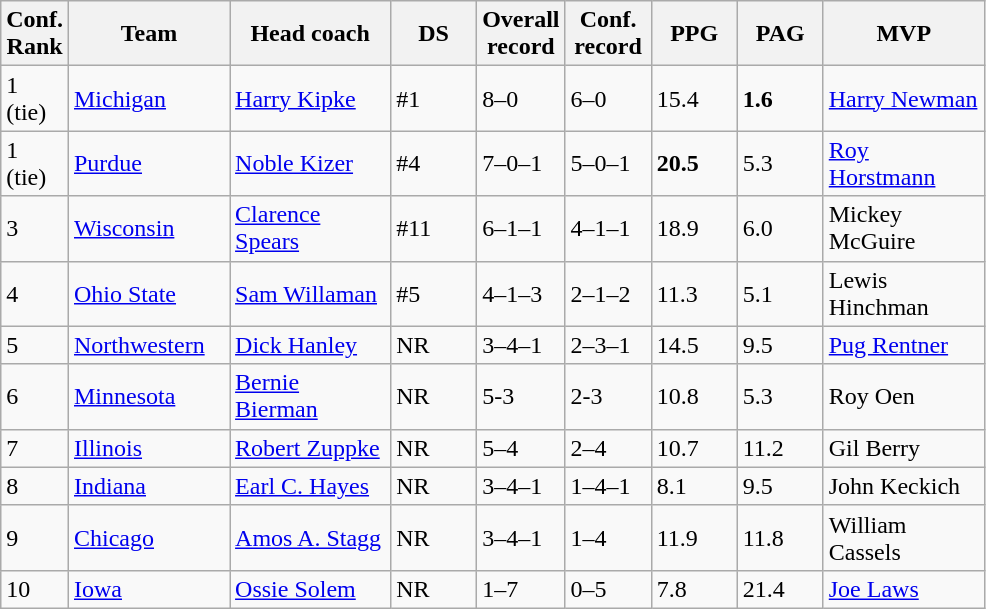<table class="sortable wikitable">
<tr>
<th width="25">Conf. Rank</th>
<th width="100">Team</th>
<th width="100">Head coach</th>
<th width="50">DS</th>
<th width="50">Overall record</th>
<th width="50">Conf. record</th>
<th width="50">PPG</th>
<th width="50">PAG</th>
<th width="100">MVP</th>
</tr>
<tr align="left" bgcolor="">
<td>1 (tie)</td>
<td><a href='#'>Michigan</a></td>
<td><a href='#'>Harry Kipke</a></td>
<td>#1</td>
<td>8–0</td>
<td>6–0</td>
<td>15.4</td>
<td><strong>1.6</strong></td>
<td><a href='#'>Harry Newman</a></td>
</tr>
<tr align="left" bgcolor="">
<td>1 (tie)</td>
<td><a href='#'>Purdue</a></td>
<td><a href='#'>Noble Kizer</a></td>
<td>#4</td>
<td>7–0–1</td>
<td>5–0–1</td>
<td><strong>20.5</strong></td>
<td>5.3</td>
<td><a href='#'>Roy Horstmann</a></td>
</tr>
<tr align="left" bgcolor="">
<td>3</td>
<td><a href='#'>Wisconsin</a></td>
<td><a href='#'>Clarence Spears</a></td>
<td>#11</td>
<td>6–1–1</td>
<td>4–1–1</td>
<td>18.9</td>
<td>6.0</td>
<td>Mickey McGuire</td>
</tr>
<tr align="left" bgcolor="">
<td>4</td>
<td><a href='#'>Ohio State</a></td>
<td><a href='#'>Sam Willaman</a></td>
<td>#5</td>
<td>4–1–3</td>
<td>2–1–2</td>
<td>11.3</td>
<td>5.1</td>
<td>Lewis Hinchman</td>
</tr>
<tr align="left" bgcolor="">
<td>5</td>
<td><a href='#'>Northwestern</a></td>
<td><a href='#'>Dick Hanley</a></td>
<td>NR</td>
<td>3–4–1</td>
<td>2–3–1</td>
<td>14.5</td>
<td>9.5</td>
<td><a href='#'>Pug Rentner</a></td>
</tr>
<tr align="left" bgcolor="">
<td>6</td>
<td><a href='#'>Minnesota</a></td>
<td><a href='#'>Bernie Bierman</a></td>
<td>NR</td>
<td>5-3</td>
<td>2-3</td>
<td>10.8</td>
<td>5.3</td>
<td>Roy Oen</td>
</tr>
<tr align="left" bgcolor="">
<td>7</td>
<td><a href='#'>Illinois</a></td>
<td><a href='#'>Robert Zuppke</a></td>
<td>NR</td>
<td>5–4</td>
<td>2–4</td>
<td>10.7</td>
<td>11.2</td>
<td>Gil Berry</td>
</tr>
<tr align="left" bgcolor="">
<td>8</td>
<td><a href='#'>Indiana</a></td>
<td><a href='#'>Earl C. Hayes</a></td>
<td>NR</td>
<td>3–4–1</td>
<td>1–4–1</td>
<td>8.1</td>
<td>9.5</td>
<td>John Keckich</td>
</tr>
<tr align="left" bgcolor="">
<td>9</td>
<td><a href='#'>Chicago</a></td>
<td><a href='#'>Amos A. Stagg</a></td>
<td>NR</td>
<td>3–4–1</td>
<td>1–4</td>
<td>11.9</td>
<td>11.8</td>
<td>William Cassels</td>
</tr>
<tr align="left" bgcolor="">
<td>10</td>
<td><a href='#'>Iowa</a></td>
<td><a href='#'>Ossie Solem</a></td>
<td>NR</td>
<td>1–7</td>
<td>0–5</td>
<td>7.8</td>
<td>21.4</td>
<td><a href='#'>Joe Laws</a></td>
</tr>
</table>
